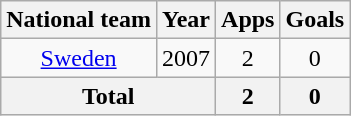<table class="wikitable" style="text-align:center">
<tr>
<th>National team</th>
<th>Year</th>
<th>Apps</th>
<th>Goals</th>
</tr>
<tr>
<td><a href='#'>Sweden</a></td>
<td>2007</td>
<td>2</td>
<td>0</td>
</tr>
<tr>
<th colspan="2">Total</th>
<th>2</th>
<th>0</th>
</tr>
</table>
